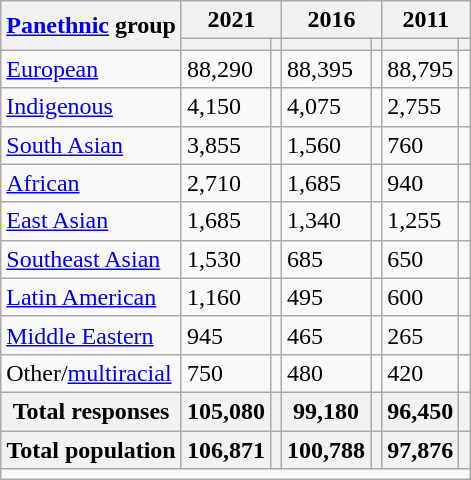<table class="wikitable collapsible sortable">
<tr>
<th rowspan="2"><a href='#'>Panethnic</a> group</th>
<th colspan="2">2021</th>
<th colspan="2">2016</th>
<th colspan="2">2011</th>
</tr>
<tr>
<th><a href='#'></a></th>
<th></th>
<th></th>
<th></th>
<th></th>
<th></th>
</tr>
<tr>
<td><a href='#'>European</a></td>
<td>88,290</td>
<td></td>
<td>88,395</td>
<td></td>
<td>88,795</td>
<td></td>
</tr>
<tr>
<td><a href='#'>Indigenous</a></td>
<td>4,150</td>
<td></td>
<td>4,075</td>
<td></td>
<td>2,755</td>
<td></td>
</tr>
<tr>
<td><a href='#'>South Asian</a></td>
<td>3,855</td>
<td></td>
<td>1,560</td>
<td></td>
<td>760</td>
<td></td>
</tr>
<tr>
<td><a href='#'>African</a></td>
<td>2,710</td>
<td></td>
<td>1,685</td>
<td></td>
<td>940</td>
<td></td>
</tr>
<tr>
<td><a href='#'>East Asian</a></td>
<td>1,685</td>
<td></td>
<td>1,340</td>
<td></td>
<td>1,255</td>
<td></td>
</tr>
<tr>
<td><a href='#'>Southeast Asian</a></td>
<td>1,530</td>
<td></td>
<td>685</td>
<td></td>
<td>650</td>
<td></td>
</tr>
<tr>
<td><a href='#'>Latin American</a></td>
<td>1,160</td>
<td></td>
<td>495</td>
<td></td>
<td>600</td>
<td></td>
</tr>
<tr>
<td><a href='#'>Middle Eastern</a></td>
<td>945</td>
<td></td>
<td>465</td>
<td></td>
<td>265</td>
<td></td>
</tr>
<tr>
<td>Other/<a href='#'>multiracial</a></td>
<td>750</td>
<td></td>
<td>480</td>
<td></td>
<td>420</td>
<td></td>
</tr>
<tr>
<th>Total responses</th>
<th>105,080</th>
<th></th>
<th>99,180</th>
<th></th>
<th>96,450</th>
<th></th>
</tr>
<tr class="sortbottom">
<th>Total population</th>
<th>106,871</th>
<th></th>
<th>100,788</th>
<th></th>
<th>97,876</th>
<th></th>
</tr>
<tr class="sortbottom">
<td colspan="15"></td>
</tr>
</table>
